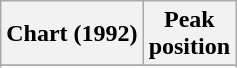<table class="wikitable sortable plainrowheaders" style="text-align:center">
<tr>
<th scope="col">Chart (1992)</th>
<th scope="col">Peak<br>position</th>
</tr>
<tr>
</tr>
<tr>
</tr>
</table>
